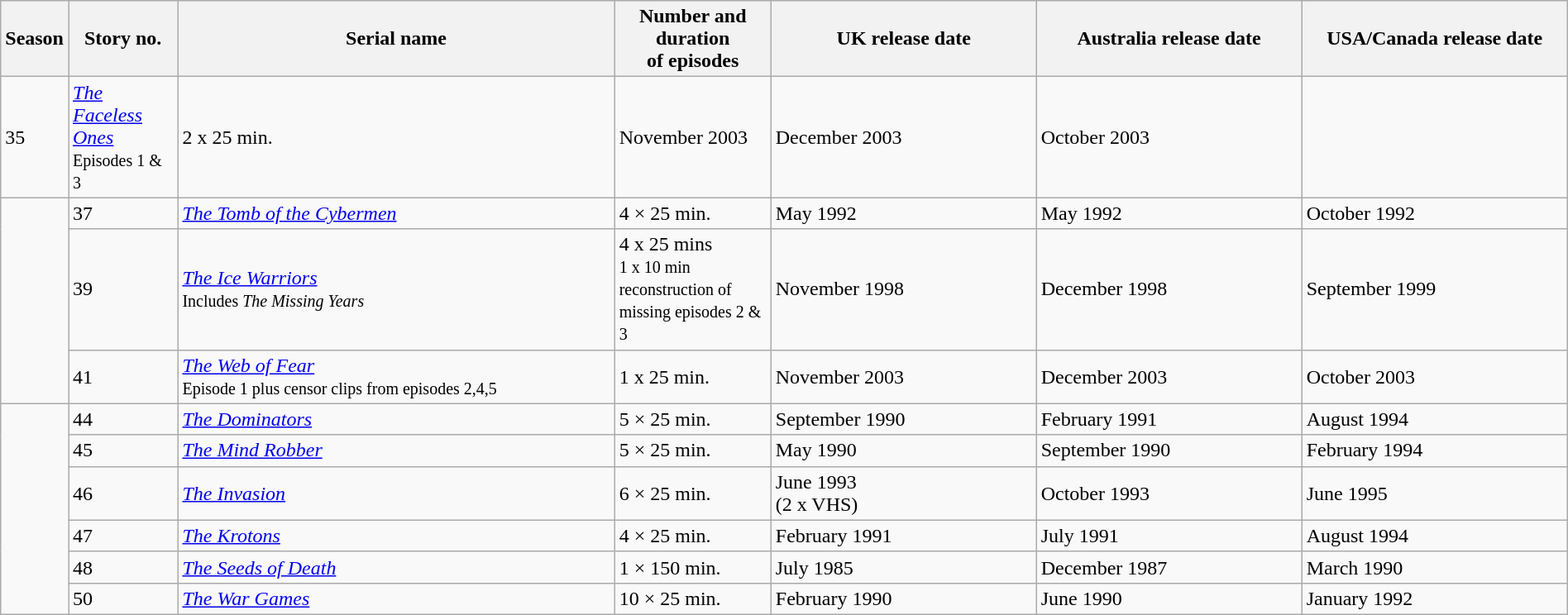<table class="wikitable sortable" style="width:100%;">
<tr>
<th style="width:4%;">Season</th>
<th style="width:7%;">Story no.</th>
<th style="width:28%;">Serial name</th>
<th style="width:10%;">Number and duration<br>of episodes</th>
<th style="width:17%;">UK release date</th>
<th style="width:17%;">Australia  release date</th>
<th style="width:17%;">USA/Canada release date</th>
</tr>
<tr>
<td>35</td>
<td><em><a href='#'>The Faceless Ones</a></em><br><small>Episodes 1 & 3</small></td>
<td>2 x 25 min.</td>
<td data-sort-value="2003-11">November 2003</td>
<td data-sort-value="2003-12">December 2003</td>
<td data-sort-value="2003-10">October 2003</td>
</tr>
<tr>
<td rowspan="3"></td>
<td>37</td>
<td><em><a href='#'>The Tomb of the Cybermen</a></em></td>
<td>4 × 25 min.</td>
<td data-sort-value="1992-05">May 1992</td>
<td data-sort-value="1992-05">May 1992</td>
<td data-sort-value="1992-10">October 1992</td>
</tr>
<tr>
<td>39</td>
<td><em><a href='#'>The Ice Warriors</a></em><br><small>Includes <em>The Missing Years</em></small></td>
<td>4 x 25 mins<br><small>1 x 10 min reconstruction of missing episodes 2 & 3</small></td>
<td data-sort-value="1998-11">November 1998</td>
<td data-sort-value="1998-12">December 1998</td>
<td data-sort-value="1999-09">September 1999</td>
</tr>
<tr>
<td>41</td>
<td><em><a href='#'>The Web of Fear</a></em><br><small>Episode 1 plus censor clips from episodes 2,4,5</small></td>
<td>1 x 25 min.</td>
<td data-sort-value="2003-11">November 2003</td>
<td data-sort-value="2003-12">December 2003</td>
<td data-sort-value="2003-10">October 2003</td>
</tr>
<tr>
<td rowspan="6"></td>
<td>44</td>
<td><em><a href='#'>The Dominators</a></em></td>
<td>5 × 25 min.</td>
<td data-sort-value="1990-09">September 1990</td>
<td data-sort-value="1991-02">February 1991</td>
<td data-sort-value="1994-08">August 1994</td>
</tr>
<tr>
<td>45</td>
<td><em><a href='#'>The Mind Robber</a></em></td>
<td>5 × 25 min.</td>
<td data-sort-value="1990-05">May 1990</td>
<td data-sort-value="1990-09">September 1990</td>
<td data-sort-value="1994-02">February 1994</td>
</tr>
<tr>
<td>46</td>
<td><em><a href='#'>The Invasion</a></em></td>
<td>6 × 25 min.</td>
<td data-sort-value="1993-06">June 1993<br>(2 x VHS)</td>
<td data-sort-value="1993-10">October 1993</td>
<td data-sort-value="1995-06">June 1995</td>
</tr>
<tr>
<td>47</td>
<td><em><a href='#'>The Krotons</a></em></td>
<td>4 × 25 min.</td>
<td data-sort-value="1991-02">February 1991</td>
<td data-sort-value="1991-07">July 1991</td>
<td data-sort-value="1994-08">August 1994</td>
</tr>
<tr>
<td>48</td>
<td><em><a href='#'>The Seeds of Death</a></em></td>
<td>1 × 150 min.</td>
<td data-sort-value="1985-07">July 1985</td>
<td data-sort-value="1987-12">December 1987</td>
<td data-sort-value="1990-03">March 1990</td>
</tr>
<tr>
<td>50</td>
<td><em><a href='#'>The War Games</a></em></td>
<td>10 × 25 min.</td>
<td data-sort-value="1990-02">February 1990</td>
<td data-sort-value="1990-06">June 1990</td>
<td data-sort-value="1992-01">January 1992</td>
</tr>
</table>
